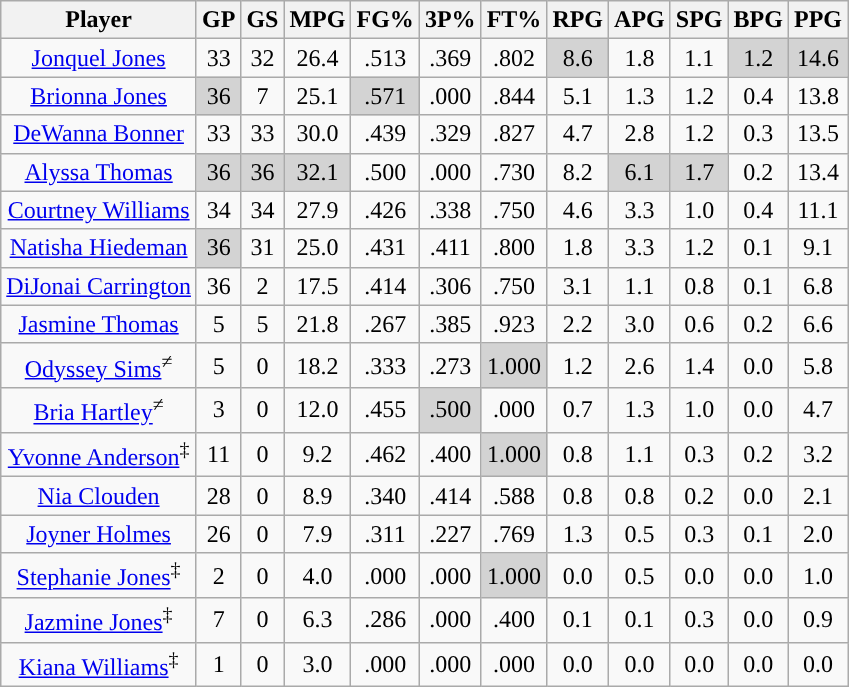<table class="wikitable sortable" style="text-align:center">
<tr>
<th>Player</th>
<th>GP</th>
<th>GS</th>
<th>MPG</th>
<th>FG%</th>
<th>3P%</th>
<th>FT%</th>
<th>RPG</th>
<th>APG</th>
<th>SPG</th>
<th>BPG</th>
<th>PPG</th>
</tr>
<tr>
<td><a href='#'>Jonquel Jones</a></td>
<td>33</td>
<td>32</td>
<td>26.4</td>
<td>.513</td>
<td>.369</td>
<td>.802</td>
<td style="background:#D3D3D3;">8.6</td>
<td>1.8</td>
<td>1.1</td>
<td style="background:#D3D3D3;">1.2</td>
<td style="background:#D3D3D3;">14.6</td>
</tr>
<tr>
<td><a href='#'>Brionna Jones</a></td>
<td style="background:#D3D3D3;">36</td>
<td>7</td>
<td>25.1</td>
<td style="background:#D3D3D3;">.571</td>
<td>.000</td>
<td>.844</td>
<td>5.1</td>
<td>1.3</td>
<td>1.2</td>
<td>0.4</td>
<td>13.8</td>
</tr>
<tr>
<td><a href='#'>DeWanna Bonner</a></td>
<td>33</td>
<td>33</td>
<td>30.0</td>
<td>.439</td>
<td>.329</td>
<td>.827</td>
<td>4.7</td>
<td>2.8</td>
<td>1.2</td>
<td>0.3</td>
<td>13.5</td>
</tr>
<tr>
<td><a href='#'>Alyssa Thomas</a></td>
<td style="background:#D3D3D3;">36</td>
<td style="background:#D3D3D3;">36</td>
<td style="background:#D3D3D3;">32.1</td>
<td>.500</td>
<td>.000</td>
<td>.730</td>
<td>8.2</td>
<td style="background:#D3D3D3;">6.1</td>
<td style="background:#D3D3D3;">1.7</td>
<td>0.2</td>
<td>13.4</td>
</tr>
<tr>
<td><a href='#'>Courtney Williams</a></td>
<td>34</td>
<td>34</td>
<td>27.9</td>
<td>.426</td>
<td>.338</td>
<td>.750</td>
<td>4.6</td>
<td>3.3</td>
<td>1.0</td>
<td>0.4</td>
<td>11.1</td>
</tr>
<tr>
<td><a href='#'>Natisha Hiedeman</a></td>
<td style="background:#D3D3D3;">36</td>
<td>31</td>
<td>25.0</td>
<td>.431</td>
<td>.411</td>
<td>.800</td>
<td>1.8</td>
<td>3.3</td>
<td>1.2</td>
<td>0.1</td>
<td>9.1</td>
</tr>
<tr>
<td><a href='#'>DiJonai Carrington</a></td>
<td>36</td>
<td>2</td>
<td>17.5</td>
<td>.414</td>
<td>.306</td>
<td>.750</td>
<td>3.1</td>
<td>1.1</td>
<td>0.8</td>
<td>0.1</td>
<td>6.8</td>
</tr>
<tr>
<td><a href='#'>Jasmine Thomas</a></td>
<td>5</td>
<td>5</td>
<td>21.8</td>
<td>.267</td>
<td>.385</td>
<td>.923</td>
<td>2.2</td>
<td>3.0</td>
<td>0.6</td>
<td>0.2</td>
<td>6.6</td>
</tr>
<tr>
<td><a href='#'>Odyssey Sims</a><sup>≠</sup></td>
<td>5</td>
<td>0</td>
<td>18.2</td>
<td>.333</td>
<td>.273</td>
<td style="background:#D3D3D3;">1.000</td>
<td>1.2</td>
<td>2.6</td>
<td>1.4</td>
<td>0.0</td>
<td>5.8</td>
</tr>
<tr>
<td><a href='#'>Bria Hartley</a><sup>≠</sup></td>
<td>3</td>
<td>0</td>
<td>12.0</td>
<td>.455</td>
<td style="background:#D3D3D3;">.500</td>
<td>.000</td>
<td>0.7</td>
<td>1.3</td>
<td>1.0</td>
<td>0.0</td>
<td>4.7</td>
</tr>
<tr>
<td><a href='#'>Yvonne Anderson</a><sup>‡</sup></td>
<td>11</td>
<td>0</td>
<td>9.2</td>
<td>.462</td>
<td>.400</td>
<td style="background:#D3D3D3;">1.000</td>
<td>0.8</td>
<td>1.1</td>
<td>0.3</td>
<td>0.2</td>
<td>3.2</td>
</tr>
<tr>
<td><a href='#'>Nia Clouden</a></td>
<td>28</td>
<td>0</td>
<td>8.9</td>
<td>.340</td>
<td>.414</td>
<td>.588</td>
<td>0.8</td>
<td>0.8</td>
<td>0.2</td>
<td>0.0</td>
<td>2.1</td>
</tr>
<tr>
<td><a href='#'>Joyner Holmes</a></td>
<td>26</td>
<td>0</td>
<td>7.9</td>
<td>.311</td>
<td>.227</td>
<td>.769</td>
<td>1.3</td>
<td>0.5</td>
<td>0.3</td>
<td>0.1</td>
<td>2.0</td>
</tr>
<tr>
<td><a href='#'>Stephanie Jones</a><sup>‡</sup></td>
<td>2</td>
<td>0</td>
<td>4.0</td>
<td>.000</td>
<td>.000</td>
<td style="background:#D3D3D3;">1.000</td>
<td>0.0</td>
<td>0.5</td>
<td>0.0</td>
<td>0.0</td>
<td>1.0</td>
</tr>
<tr>
<td><a href='#'>Jazmine Jones</a><sup>‡</sup></td>
<td>7</td>
<td>0</td>
<td>6.3</td>
<td>.286</td>
<td>.000</td>
<td>.400</td>
<td>0.1</td>
<td>0.1</td>
<td>0.3</td>
<td>0.0</td>
<td>0.9</td>
</tr>
<tr>
<td><a href='#'>Kiana Williams</a><sup>‡</sup></td>
<td>1</td>
<td>0</td>
<td>3.0</td>
<td>.000</td>
<td>.000</td>
<td>.000</td>
<td>0.0</td>
<td>0.0</td>
<td>0.0</td>
<td>0.0</td>
<td>0.0</td>
</tr>
</table>
